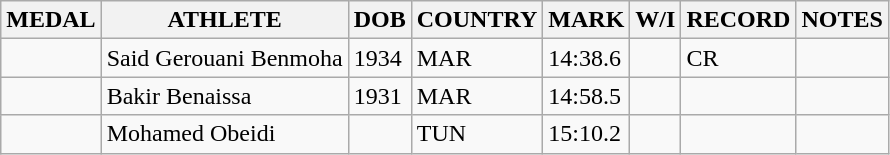<table class="wikitable">
<tr>
<th>MEDAL</th>
<th>ATHLETE</th>
<th>DOB</th>
<th>COUNTRY</th>
<th>MARK</th>
<th>W/I</th>
<th>RECORD</th>
<th>NOTES</th>
</tr>
<tr>
<td></td>
<td>Said Gerouani Benmoha</td>
<td>1934</td>
<td>MAR</td>
<td>14:38.6</td>
<td></td>
<td>CR</td>
<td></td>
</tr>
<tr>
<td></td>
<td>Bakir Benaissa</td>
<td>1931</td>
<td>MAR</td>
<td>14:58.5</td>
<td></td>
<td></td>
<td></td>
</tr>
<tr>
<td></td>
<td>Mohamed Obeidi</td>
<td></td>
<td>TUN</td>
<td>15:10.2</td>
<td></td>
<td></td>
<td></td>
</tr>
</table>
